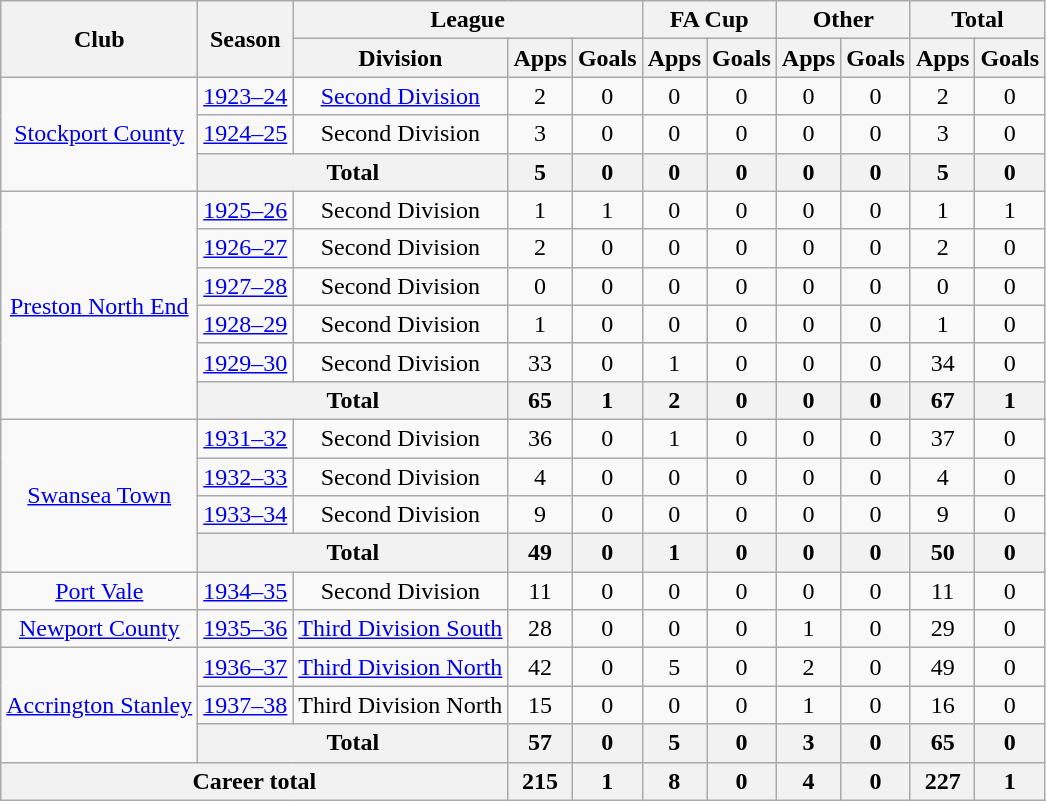<table class="wikitable" style="text-align: center;">
<tr>
<th rowspan="2">Club</th>
<th rowspan="2">Season</th>
<th colspan="3">League</th>
<th colspan="2">FA Cup</th>
<th colspan="2">Other</th>
<th colspan="2">Total</th>
</tr>
<tr>
<th>Division</th>
<th>Apps</th>
<th>Goals</th>
<th>Apps</th>
<th>Goals</th>
<th>Apps</th>
<th>Goals</th>
<th>Apps</th>
<th>Goals</th>
</tr>
<tr>
<td rowspan="3"><a href='#'>Stockport County</a></td>
<td><a href='#'>1923–24</a></td>
<td><a href='#'>Second Division</a></td>
<td>2</td>
<td>0</td>
<td>0</td>
<td>0</td>
<td>0</td>
<td>0</td>
<td>2</td>
<td>0</td>
</tr>
<tr>
<td><a href='#'>1924–25</a></td>
<td>Second Division</td>
<td>3</td>
<td>0</td>
<td>0</td>
<td>0</td>
<td>0</td>
<td>0</td>
<td>3</td>
<td>0</td>
</tr>
<tr>
<th colspan="2">Total</th>
<th>5</th>
<th>0</th>
<th>0</th>
<th>0</th>
<th>0</th>
<th>0</th>
<th>5</th>
<th>0</th>
</tr>
<tr>
<td rowspan="6"><a href='#'>Preston North End</a></td>
<td><a href='#'>1925–26</a></td>
<td>Second Division</td>
<td>1</td>
<td>1</td>
<td>0</td>
<td>0</td>
<td>0</td>
<td>0</td>
<td>1</td>
<td>1</td>
</tr>
<tr>
<td><a href='#'>1926–27</a></td>
<td>Second Division</td>
<td>2</td>
<td>0</td>
<td>0</td>
<td>0</td>
<td>0</td>
<td>0</td>
<td>2</td>
<td>0</td>
</tr>
<tr>
<td><a href='#'>1927–28</a></td>
<td>Second Division</td>
<td>0</td>
<td>0</td>
<td>0</td>
<td>0</td>
<td>0</td>
<td>0</td>
<td>0</td>
<td>0</td>
</tr>
<tr>
<td><a href='#'>1928–29</a></td>
<td>Second Division</td>
<td>1</td>
<td>0</td>
<td>0</td>
<td>0</td>
<td>0</td>
<td>0</td>
<td>1</td>
<td>0</td>
</tr>
<tr>
<td><a href='#'>1929–30</a></td>
<td>Second Division</td>
<td>33</td>
<td>0</td>
<td>1</td>
<td>0</td>
<td>0</td>
<td>0</td>
<td>34</td>
<td>0</td>
</tr>
<tr>
<th colspan="2">Total</th>
<th>65</th>
<th>1</th>
<th>2</th>
<th>0</th>
<th>0</th>
<th>0</th>
<th>67</th>
<th>1</th>
</tr>
<tr>
<td rowspan="4"><a href='#'>Swansea Town</a></td>
<td><a href='#'>1931–32</a></td>
<td>Second Division</td>
<td>36</td>
<td>0</td>
<td>1</td>
<td>0</td>
<td>0</td>
<td>0</td>
<td>37</td>
<td>0</td>
</tr>
<tr>
<td><a href='#'>1932–33</a></td>
<td>Second Division</td>
<td>4</td>
<td>0</td>
<td>0</td>
<td>0</td>
<td>0</td>
<td>0</td>
<td>4</td>
<td>0</td>
</tr>
<tr>
<td><a href='#'>1933–34</a></td>
<td>Second Division</td>
<td>9</td>
<td>0</td>
<td>0</td>
<td>0</td>
<td>0</td>
<td>0</td>
<td>9</td>
<td>0</td>
</tr>
<tr>
<th colspan="2">Total</th>
<th>49</th>
<th>0</th>
<th>1</th>
<th>0</th>
<th>0</th>
<th>0</th>
<th>50</th>
<th>0</th>
</tr>
<tr>
<td><a href='#'>Port Vale</a></td>
<td><a href='#'>1934–35</a></td>
<td>Second Division</td>
<td>11</td>
<td>0</td>
<td>0</td>
<td>0</td>
<td>0</td>
<td>0</td>
<td>11</td>
<td>0</td>
</tr>
<tr>
<td><a href='#'>Newport County</a></td>
<td><a href='#'>1935–36</a></td>
<td><a href='#'>Third Division South</a></td>
<td>28</td>
<td>0</td>
<td>0</td>
<td>0</td>
<td>1</td>
<td>0</td>
<td>29</td>
<td>0</td>
</tr>
<tr>
<td rowspan="3"><a href='#'>Accrington Stanley</a></td>
<td><a href='#'>1936–37</a></td>
<td><a href='#'>Third Division North</a></td>
<td>42</td>
<td>0</td>
<td>5</td>
<td>0</td>
<td>2</td>
<td>0</td>
<td>49</td>
<td>0</td>
</tr>
<tr>
<td><a href='#'>1937–38</a></td>
<td>Third Division North</td>
<td>15</td>
<td>0</td>
<td>0</td>
<td>0</td>
<td>1</td>
<td>0</td>
<td>16</td>
<td>0</td>
</tr>
<tr>
<th colspan="2">Total</th>
<th>57</th>
<th>0</th>
<th>5</th>
<th>0</th>
<th>3</th>
<th>0</th>
<th>65</th>
<th>0</th>
</tr>
<tr>
<th colspan="3">Career total</th>
<th>215</th>
<th>1</th>
<th>8</th>
<th>0</th>
<th>4</th>
<th>0</th>
<th>227</th>
<th>1</th>
</tr>
</table>
